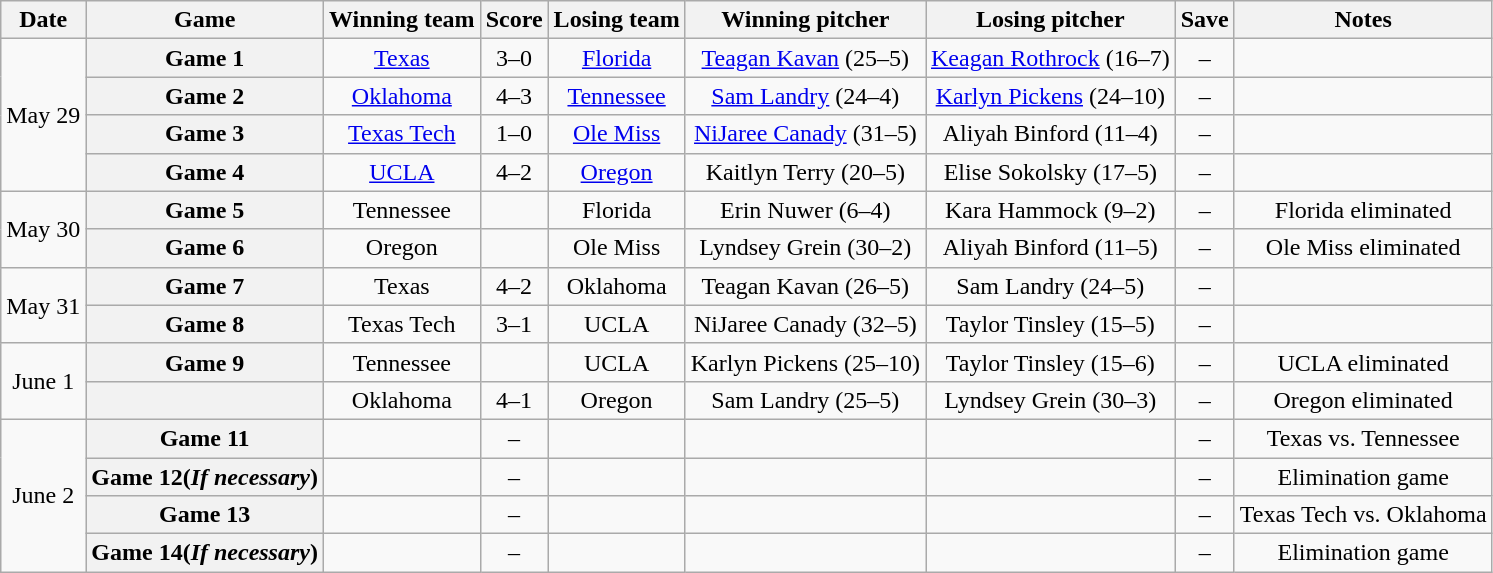<table class="wikitable plainrowheaders" style="text-align:center">
<tr>
<th scope="col">Date</th>
<th scope="col">Game</th>
<th scope="col">Winning team</th>
<th scope="col">Score</th>
<th scope="col">Losing team</th>
<th scope="col">Winning pitcher</th>
<th scope="col">Losing pitcher</th>
<th scope="col">Save</th>
<th scope="col">Notes</th>
</tr>
<tr>
<td rowspan=4>May 29</td>
<th scope="row" style="text-align:center">Game 1</th>
<td><a href='#'>Texas</a></td>
<td>3–0</td>
<td><a href='#'>Florida</a></td>
<td><a href='#'>Teagan Kavan</a> (25–5)</td>
<td><a href='#'>Keagan Rothrock</a> (16–7)</td>
<td>–</td>
<td></td>
</tr>
<tr>
<th scope="row" style="text-align:center">Game 2</th>
<td><a href='#'>Oklahoma</a></td>
<td>4–3</td>
<td><a href='#'>Tennessee</a></td>
<td><a href='#'>Sam Landry</a> (24–4)</td>
<td><a href='#'>Karlyn Pickens</a> (24–10)</td>
<td>–</td>
<td></td>
</tr>
<tr>
<th scope="row" style="text-align:center">Game 3</th>
<td><a href='#'>Texas Tech</a></td>
<td>1–0</td>
<td><a href='#'>Ole Miss</a></td>
<td><a href='#'>NiJaree Canady</a> (31–5)</td>
<td>Aliyah Binford (11–4)</td>
<td>–</td>
<td></td>
</tr>
<tr>
<th scope="row" style="text-align:center">Game 4</th>
<td><a href='#'>UCLA</a></td>
<td>4–2</td>
<td><a href='#'>Oregon</a></td>
<td>Kaitlyn Terry (20–5)</td>
<td>Elise Sokolsky (17–5)</td>
<td>–</td>
<td></td>
</tr>
<tr>
<td rowspan=2>May 30</td>
<th scope="row" style="text-align:center">Game 5</th>
<td>Tennessee</td>
<td></td>
<td>Florida</td>
<td>Erin Nuwer (6–4)</td>
<td>Kara Hammock (9–2)</td>
<td>–</td>
<td>Florida eliminated<br></td>
</tr>
<tr>
<th scope="row" style="text-align:center">Game 6</th>
<td>Oregon</td>
<td></td>
<td>Ole Miss</td>
<td>Lyndsey Grein (30–2)</td>
<td>Aliyah Binford (11–5)</td>
<td>–</td>
<td>Ole Miss eliminated<br></td>
</tr>
<tr>
<td rowspan=2>May 31</td>
<th scope="row" style="text-align:center">Game 7</th>
<td>Texas</td>
<td>4–2</td>
<td>Oklahoma</td>
<td>Teagan Kavan (26–5)</td>
<td>Sam Landry (24–5)</td>
<td>–</td>
<td></td>
</tr>
<tr>
<th scope="row" style="text-align:center">Game 8</th>
<td>Texas Tech</td>
<td>3–1</td>
<td>UCLA</td>
<td>NiJaree Canady (32–5)</td>
<td>Taylor Tinsley (15–5)</td>
<td>–</td>
<td></td>
</tr>
<tr>
<td rowspan=2>June 1</td>
<th scope="row" style="text-align:center">Game 9</th>
<td>Tennessee</td>
<td></td>
<td>UCLA</td>
<td>Karlyn Pickens (25–10)</td>
<td>Taylor Tinsley (15–6)</td>
<td>–</td>
<td>UCLA eliminated<br></td>
</tr>
<tr>
<th scope="row" style="text-align:center"></th>
<td>Oklahoma</td>
<td>4–1</td>
<td>Oregon</td>
<td>Sam Landry (25–5)</td>
<td>Lyndsey Grein (30–3)</td>
<td>–</td>
<td>Oregon eliminated<br></td>
</tr>
<tr>
<td rowspan=4>June 2</td>
<th scope="row" style="text-align:center">Game 11</th>
<td></td>
<td>–</td>
<td></td>
<td></td>
<td></td>
<td>–</td>
<td>Texas vs. Tennessee</td>
</tr>
<tr>
<th scope="row" style="text-align:center">Game 12(<em>If necessary</em>)</th>
<td></td>
<td>–</td>
<td></td>
<td></td>
<td></td>
<td>–</td>
<td>Elimination game</td>
</tr>
<tr>
<th scope="row" style="text-align:center">Game 13</th>
<td></td>
<td>–</td>
<td></td>
<td></td>
<td></td>
<td>–</td>
<td>Texas Tech vs. Oklahoma</td>
</tr>
<tr>
<th scope="row" style="text-align:center">Game 14(<em>If necessary</em>)</th>
<td></td>
<td>–</td>
<td></td>
<td></td>
<td></td>
<td>–</td>
<td>Elimination game</td>
</tr>
</table>
